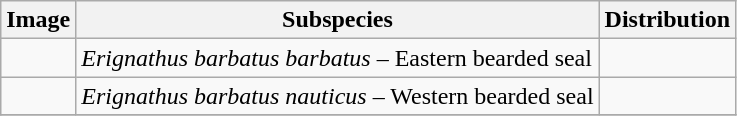<table class="wikitable ">
<tr>
<th>Image</th>
<th>Subspecies</th>
<th>Distribution</th>
</tr>
<tr>
<td></td>
<td><em>Erignathus barbatus barbatus</em>  – Eastern bearded seal</td>
<td></td>
</tr>
<tr>
<td></td>
<td><em>Erignathus barbatus nauticus</em>  – Western bearded seal</td>
<td></td>
</tr>
<tr>
</tr>
</table>
